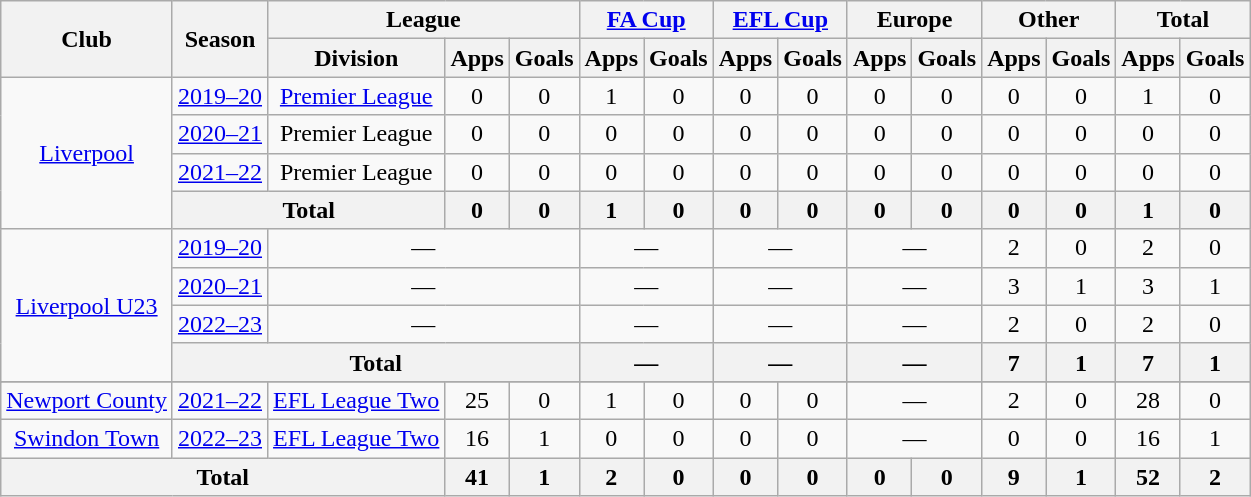<table class="wikitable" style="text-align:center">
<tr>
<th rowspan=2>Club</th>
<th rowspan=2>Season</th>
<th colspan=3>League</th>
<th colspan=2><a href='#'>FA Cup</a></th>
<th colspan=2><a href='#'>EFL Cup</a></th>
<th colspan=2>Europe</th>
<th colspan=2>Other</th>
<th colspan=2>Total</th>
</tr>
<tr>
<th>Division</th>
<th>Apps</th>
<th>Goals</th>
<th>Apps</th>
<th>Goals</th>
<th>Apps</th>
<th>Goals</th>
<th>Apps</th>
<th>Goals</th>
<th>Apps</th>
<th>Goals</th>
<th>Apps</th>
<th>Goals</th>
</tr>
<tr>
<td rowspan="4"><a href='#'>Liverpool</a></td>
<td><a href='#'>2019–20</a></td>
<td><a href='#'>Premier League</a></td>
<td>0</td>
<td>0</td>
<td>1</td>
<td>0</td>
<td>0</td>
<td>0</td>
<td>0</td>
<td>0</td>
<td>0</td>
<td>0</td>
<td>1</td>
<td>0</td>
</tr>
<tr>
<td><a href='#'>2020–21</a></td>
<td>Premier League</td>
<td>0</td>
<td>0</td>
<td>0</td>
<td>0</td>
<td>0</td>
<td>0</td>
<td>0</td>
<td>0</td>
<td>0</td>
<td>0</td>
<td>0</td>
<td>0</td>
</tr>
<tr>
<td><a href='#'>2021–22</a></td>
<td>Premier League</td>
<td>0</td>
<td>0</td>
<td>0</td>
<td>0</td>
<td>0</td>
<td>0</td>
<td>0</td>
<td>0</td>
<td>0</td>
<td>0</td>
<td>0</td>
<td>0</td>
</tr>
<tr>
<th colspan=2>Total</th>
<th>0</th>
<th>0</th>
<th>1</th>
<th>0</th>
<th>0</th>
<th>0</th>
<th>0</th>
<th>0</th>
<th>0</th>
<th>0</th>
<th>1</th>
<th>0</th>
</tr>
<tr>
<td rowspan="4"><a href='#'>Liverpool U23</a></td>
<td><a href='#'>2019–20</a></td>
<td colspan=3>—</td>
<td colspan=2>—</td>
<td colspan=2>—</td>
<td colspan=2>—</td>
<td>2</td>
<td>0</td>
<td>2</td>
<td>0</td>
</tr>
<tr>
<td><a href='#'>2020–21</a></td>
<td colspan=3>—</td>
<td colspan=2>—</td>
<td colspan=2>—</td>
<td colspan=2>—</td>
<td>3</td>
<td>1</td>
<td>3</td>
<td>1</td>
</tr>
<tr>
<td><a href='#'>2022–23</a></td>
<td colspan=3>—</td>
<td colspan=2>—</td>
<td colspan=2>—</td>
<td colspan=2>—</td>
<td>2</td>
<td>0</td>
<td>2</td>
<td>0</td>
</tr>
<tr>
<th colspan=4>Total</th>
<th colspan=2>—</th>
<th colspan=2>—</th>
<th colspan=2>—</th>
<th>7</th>
<th>1</th>
<th>7</th>
<th>1</th>
</tr>
<tr>
</tr>
<tr>
<td><a href='#'>Newport County</a></td>
<td><a href='#'>2021–22</a></td>
<td><a href='#'>EFL League Two</a></td>
<td>25</td>
<td>0</td>
<td>1</td>
<td>0</td>
<td>0</td>
<td>0</td>
<td colspan=2>—</td>
<td>2</td>
<td>0</td>
<td>28</td>
<td>0</td>
</tr>
<tr>
<td><a href='#'>Swindon Town</a></td>
<td><a href='#'>2022–23</a></td>
<td><a href='#'>EFL League Two</a></td>
<td>16</td>
<td>1</td>
<td>0</td>
<td>0</td>
<td>0</td>
<td>0</td>
<td colspan=2>—</td>
<td>0</td>
<td>0</td>
<td>16</td>
<td>1</td>
</tr>
<tr>
<th colspan=3>Total</th>
<th>41</th>
<th>1</th>
<th>2</th>
<th>0</th>
<th>0</th>
<th>0</th>
<th>0</th>
<th>0</th>
<th>9</th>
<th>1</th>
<th>52</th>
<th>2</th>
</tr>
</table>
